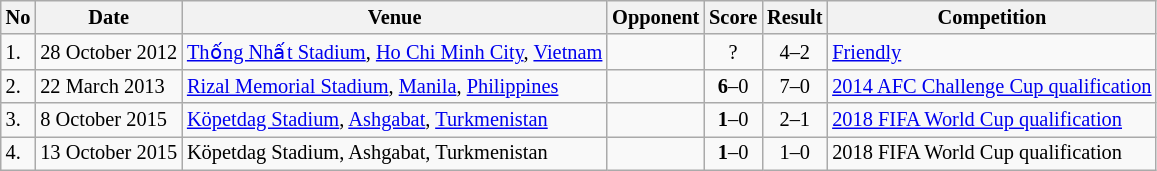<table class="wikitable" style="font-size:85%;">
<tr>
<th>No</th>
<th>Date</th>
<th>Venue</th>
<th>Opponent</th>
<th>Score</th>
<th>Result</th>
<th>Competition</th>
</tr>
<tr>
<td>1.</td>
<td>28 October 2012</td>
<td><a href='#'>Thống Nhất Stadium</a>, <a href='#'>Ho Chi Minh City</a>, <a href='#'>Vietnam</a></td>
<td></td>
<td align=center>?</td>
<td align=center>4–2</td>
<td><a href='#'>Friendly</a></td>
</tr>
<tr>
<td>2.</td>
<td>22 March 2013</td>
<td><a href='#'>Rizal Memorial Stadium</a>, <a href='#'>Manila</a>, <a href='#'>Philippines</a></td>
<td></td>
<td align=center><strong>6</strong>–0</td>
<td align=center>7–0</td>
<td><a href='#'>2014 AFC Challenge Cup qualification</a></td>
</tr>
<tr>
<td>3.</td>
<td>8 October 2015</td>
<td><a href='#'>Köpetdag Stadium</a>, <a href='#'>Ashgabat</a>, <a href='#'>Turkmenistan</a></td>
<td></td>
<td align=center><strong>1</strong>–0</td>
<td align=center>2–1</td>
<td><a href='#'>2018 FIFA World Cup qualification</a></td>
</tr>
<tr>
<td>4.</td>
<td>13 October 2015</td>
<td>Köpetdag Stadium, Ashgabat, Turkmenistan</td>
<td></td>
<td align=center><strong>1</strong>–0</td>
<td align=center>1–0</td>
<td>2018 FIFA World Cup qualification</td>
</tr>
</table>
